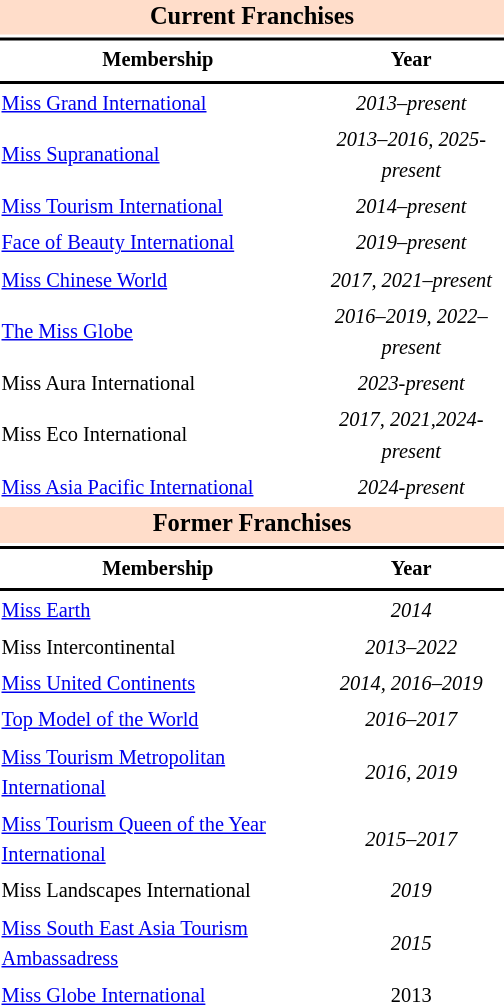<table class="toccolours floatright" style="width: 25em; font-size:85%; line-height:1.5em;">
<tr>
<th colspan="2" align="center" style="background:#FFDDCA;"><big>Current Franchises</big></th>
</tr>
<tr>
<td colspan="2" style="background:black"></td>
</tr>
<tr>
<th scope="col">Membership</th>
<th scope="col">Year</th>
</tr>
<tr>
<td colspan="2" style="background:black"></td>
</tr>
<tr>
<td align="left"><a href='#'>Miss Grand International</a></td>
<td align="center"><em>2013–present</em></td>
</tr>
<tr>
<td align="left"><a href='#'>Miss Supranational</a></td>
<td align="center"><em>2013–2016, 2025-present</em></td>
</tr>
<tr>
<td align="left"><a href='#'>Miss Tourism International</a></td>
<td align="center"><em>2014–present</em></td>
</tr>
<tr>
<td align="left"><a href='#'>Face of Beauty International</a></td>
<td align="center"><em>2019–present</em></td>
</tr>
<tr>
<td align="left"><a href='#'>Miss Chinese World</a></td>
<td align="center"><em>2017, 2021–present</em></td>
</tr>
<tr>
<td align="left"><a href='#'>The Miss Globe</a></td>
<td align="center"><em>2016–2019, 2022–present</em></td>
</tr>
<tr>
<td align="left">Miss Aura International</td>
<td align="center"><em>2023-present</em></td>
</tr>
<tr>
<td align="left">Miss Eco International</td>
<td align="center"><em>2017, 2021,2024-present</em></td>
</tr>
<tr>
<td align="left"><a href='#'>Miss Asia Pacific International</a></td>
<td align="center"><em>2024-present</em></td>
</tr>
<tr>
<th colspan="2" align="center" style="background:#FFDDCA;"><big>Former Franchises</big></th>
</tr>
<tr>
<td colspan="2" style="background:black"></td>
</tr>
<tr>
<th scope="col">Membership</th>
<th scope="col">Year</th>
</tr>
<tr>
<td colspan="2" style="background:black"></td>
</tr>
<tr>
<td align="left"><a href='#'>Miss Earth</a></td>
<td align="center"><em>2014</em></td>
</tr>
<tr>
<td align="left">Miss Intercontinental</td>
<td align="center"><em>2013–2022</em></td>
</tr>
<tr>
<td align="left"><a href='#'>Miss United Continents</a></td>
<td align="center"><em>2014, 2016–2019</em></td>
</tr>
<tr>
<td align="left"><a href='#'>Top Model of the World</a></td>
<td align="center"><em>2016–2017</em></td>
</tr>
<tr>
<td align="left"><a href='#'>Miss Tourism Metropolitan International</a></td>
<td align="center"><em>2016, 2019</em></td>
</tr>
<tr>
<td align="left"><a href='#'>Miss Tourism Queen of the Year International</a></td>
<td align="center"><em>2015–2017</em></td>
</tr>
<tr>
<td align="left">Miss Landscapes International</td>
<td align="center"><em>2019</em></td>
</tr>
<tr>
<td align="left"><a href='#'>Miss South East Asia Tourism Ambassadress</a></td>
<td align="center"><em>2015</em></td>
</tr>
<tr>
<td><a href='#'>Miss Globe International</a></td>
<td align="center">2013</td>
</tr>
<tr>
</tr>
</table>
